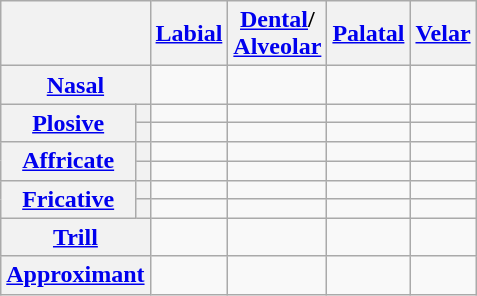<table class="wikitable" style="text-align: center;">
<tr>
<th colspan=2></th>
<th><a href='#'>Labial</a></th>
<th><a href='#'>Dental</a>/<br><a href='#'>Alveolar</a></th>
<th><a href='#'>Palatal</a></th>
<th><a href='#'>Velar</a></th>
</tr>
<tr>
<th colspan=2><a href='#'>Nasal</a></th>
<td></td>
<td></td>
<td></td>
<td></td>
</tr>
<tr>
<th rowspan=2><a href='#'>Plosive</a></th>
<th></th>
<td></td>
<td></td>
<td></td>
<td></td>
</tr>
<tr>
<th></th>
<td></td>
<td></td>
<td></td>
<td></td>
</tr>
<tr>
<th rowspan=2><a href='#'>Affricate</a></th>
<th></th>
<td></td>
<td></td>
<td></td>
<td></td>
</tr>
<tr>
<th></th>
<td></td>
<td></td>
<td></td>
<td></td>
</tr>
<tr>
<th rowspan=2><a href='#'>Fricative</a></th>
<th></th>
<td></td>
<td></td>
<td></td>
<td></td>
</tr>
<tr>
<th></th>
<td></td>
<td></td>
<td></td>
<td></td>
</tr>
<tr>
<th colspan=2><a href='#'>Trill</a></th>
<td></td>
<td></td>
<td></td>
<td></td>
</tr>
<tr>
<th colspan=2><a href='#'>Approximant</a></th>
<td></td>
<td></td>
<td></td>
<td></td>
</tr>
</table>
